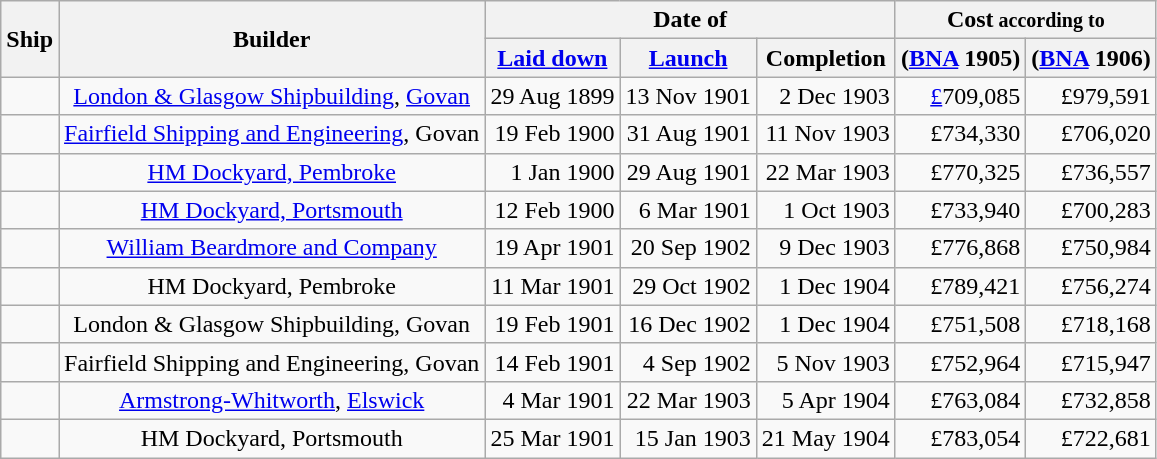<table class="wikitable plainrowheaders">
<tr>
<th scope="col" rowspan=2>Ship</th>
<th scope="col" align = center rowspan=2>Builder</th>
<th scope="col" colspan = 3>Date of</th>
<th scope="col" colspan = 2>Cost<small> according to</small></th>
</tr>
<tr valign="top">
<th align = center scope="col"><a href='#'>Laid down</a></th>
<th align = center scope="col"><a href='#'>Launch</a></th>
<th align = center scope="col">Completion</th>
<th align = center>(<a href='#'>BNA</a> 1905)</th>
<th align = center>(<a href='#'>BNA</a> 1906)</th>
</tr>
<tr valign=top>
<td scope="row"></td>
<td align=center><a href='#'>London & Glasgow Shipbuilding</a>, <a href='#'>Govan</a></td>
<td align=right>29 Aug 1899</td>
<td align=right>13 Nov 1901</td>
<td align=right>2 Dec 1903</td>
<td align=right><a href='#'>£</a>709,085</td>
<td align=right>£979,591</td>
</tr>
<tr valign=top>
<td scope="row"></td>
<td align=center><a href='#'>Fairfield Shipping and Engineering</a>, Govan</td>
<td align=right>19 Feb 1900</td>
<td align=right>31 Aug 1901</td>
<td align=right>11 Nov 1903</td>
<td align=right>£734,330</td>
<td align=right>£706,020</td>
</tr>
<tr valign=top>
<td scope="row"></td>
<td align=center><a href='#'>HM Dockyard, Pembroke</a></td>
<td align=right>1 Jan 1900</td>
<td align=right>29 Aug 1901</td>
<td align=right>22 Mar 1903</td>
<td align=right>£770,325</td>
<td align=right>£736,557</td>
</tr>
<tr valign=top>
<td scope="row"></td>
<td align=center><a href='#'>HM Dockyard, Portsmouth</a></td>
<td align=right>12 Feb 1900</td>
<td align=right>6 Mar 1901</td>
<td align=right>1 Oct 1903</td>
<td align=right>£733,940</td>
<td align=right>£700,283</td>
</tr>
<tr valign=top>
<td scope="row"></td>
<td align=center><a href='#'>William Beardmore and Company</a></td>
<td align=right>19 Apr 1901</td>
<td align=right>20 Sep 1902</td>
<td align=right>9 Dec 1903</td>
<td align=right>£776,868</td>
<td align=right>£750,984</td>
</tr>
<tr valign=top>
<td scope="row"></td>
<td align=center>HM Dockyard, Pembroke</td>
<td align=right>11 Mar 1901</td>
<td align=right>29 Oct 1902</td>
<td align=right>1 Dec 1904</td>
<td align=right>£789,421</td>
<td align=right>£756,274</td>
</tr>
<tr valign=top>
<td scope="row"></td>
<td align=center>London & Glasgow Shipbuilding, Govan</td>
<td align=right>19 Feb 1901</td>
<td align=right>16 Dec 1902</td>
<td align=right>1 Dec 1904</td>
<td align=right>£751,508</td>
<td align=right>£718,168</td>
</tr>
<tr valign=top>
<td scope="row"></td>
<td align=center>Fairfield Shipping and Engineering, Govan</td>
<td align=right>14 Feb 1901</td>
<td align=right>4 Sep 1902</td>
<td align=right>5 Nov 1903</td>
<td align=right>£752,964</td>
<td align=right>£715,947</td>
</tr>
<tr valign=top>
<td scope="row"></td>
<td align=center><a href='#'>Armstrong-Whitworth</a>, <a href='#'>Elswick</a></td>
<td align=right>4 Mar 1901</td>
<td align=right>22 Mar 1903</td>
<td align=right>5 Apr 1904</td>
<td align=right>£763,084</td>
<td align=right>£732,858</td>
</tr>
<tr valign=top>
<td scope="row"></td>
<td align=center>HM Dockyard, Portsmouth</td>
<td align=right>25 Mar 1901</td>
<td align=right>15 Jan 1903</td>
<td align=right>21 May 1904</td>
<td align=right>£783,054</td>
<td align=right>£722,681</td>
</tr>
</table>
